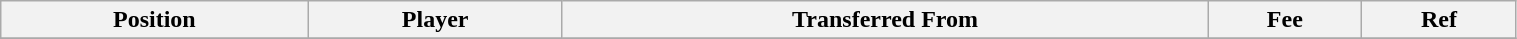<table class="wikitable sortable" style="width:80%; text-align:center; font-size:100%; text-align:left;">
<tr>
<th>Position</th>
<th>Player</th>
<th>Transferred From</th>
<th>Fee</th>
<th>Ref</th>
</tr>
<tr>
</tr>
</table>
